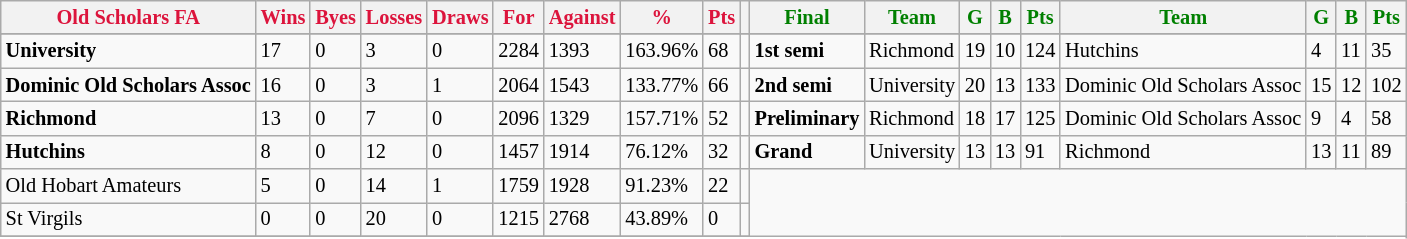<table style="font-size: 85%; text-align: left;" class="wikitable">
<tr>
<th style="color:crimson">Old Scholars FA</th>
<th style="color:crimson">Wins</th>
<th style="color:crimson">Byes</th>
<th style="color:crimson">Losses</th>
<th style="color:crimson">Draws</th>
<th style="color:crimson">For</th>
<th style="color:crimson">Against</th>
<th style="color:crimson">%</th>
<th style="color:crimson">Pts</th>
<th></th>
<th style="color:green">Final</th>
<th style="color:green">Team</th>
<th style="color:green">G</th>
<th style="color:green">B</th>
<th style="color:green">Pts</th>
<th style="color:green">Team</th>
<th style="color:green">G</th>
<th style="color:green">B</th>
<th style="color:green">Pts</th>
</tr>
<tr>
</tr>
<tr>
</tr>
<tr>
<td><strong>	University	</strong></td>
<td>17</td>
<td>0</td>
<td>3</td>
<td>0</td>
<td>2284</td>
<td>1393</td>
<td>163.96%</td>
<td>68</td>
<td></td>
<td><strong>1st semi</strong></td>
<td>Richmond</td>
<td>19</td>
<td>10</td>
<td>124</td>
<td>Hutchins</td>
<td>4</td>
<td>11</td>
<td>35</td>
</tr>
<tr>
<td><strong>	Dominic Old Scholars Assoc	</strong></td>
<td>16</td>
<td>0</td>
<td>3</td>
<td>1</td>
<td>2064</td>
<td>1543</td>
<td>133.77%</td>
<td>66</td>
<td></td>
<td><strong>2nd semi</strong></td>
<td>University</td>
<td>20</td>
<td>13</td>
<td>133</td>
<td>Dominic Old Scholars Assoc</td>
<td>15</td>
<td>12</td>
<td>102</td>
</tr>
<tr>
<td><strong>	Richmond	</strong></td>
<td>13</td>
<td>0</td>
<td>7</td>
<td>0</td>
<td>2096</td>
<td>1329</td>
<td>157.71%</td>
<td>52</td>
<td></td>
<td><strong>Preliminary</strong></td>
<td>Richmond</td>
<td>18</td>
<td>17</td>
<td>125</td>
<td>Dominic Old Scholars Assoc</td>
<td>9</td>
<td>4</td>
<td>58</td>
</tr>
<tr>
<td><strong>	Hutchins	</strong></td>
<td>8</td>
<td>0</td>
<td>12</td>
<td>0</td>
<td>1457</td>
<td>1914</td>
<td>76.12%</td>
<td>32</td>
<td></td>
<td><strong>Grand</strong></td>
<td>University</td>
<td>13</td>
<td>13</td>
<td>91</td>
<td>Richmond</td>
<td>13</td>
<td>11</td>
<td>89</td>
</tr>
<tr>
<td>Old Hobart Amateurs</td>
<td>5</td>
<td>0</td>
<td>14</td>
<td>1</td>
<td>1759</td>
<td>1928</td>
<td>91.23%</td>
<td>22</td>
<td></td>
</tr>
<tr>
<td>St Virgils</td>
<td>0</td>
<td>0</td>
<td>20</td>
<td>0</td>
<td>1215</td>
<td>2768</td>
<td>43.89%</td>
<td>0</td>
<td></td>
</tr>
<tr>
</tr>
</table>
